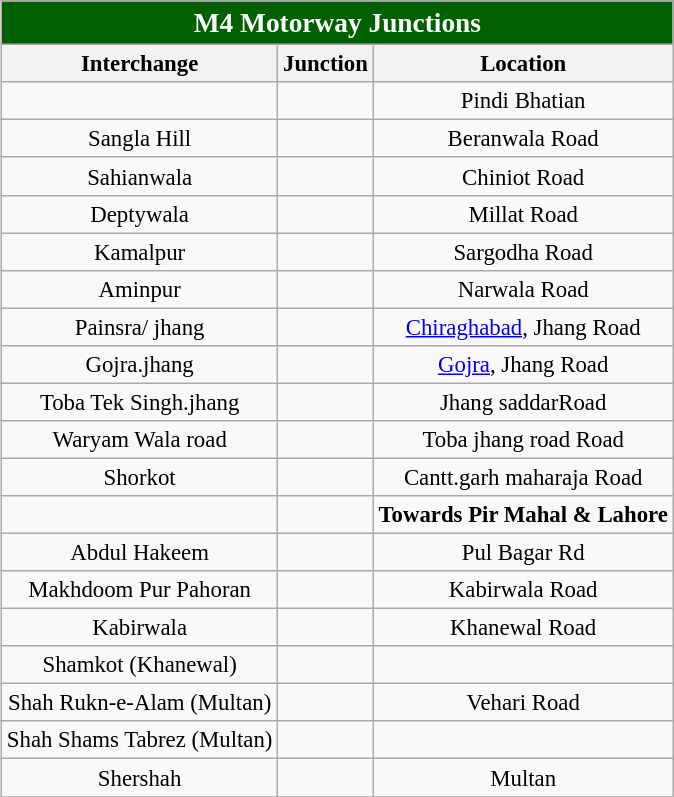<table class="wikitable" style="margin-left:1em; margin-bottom:1em; color:black; font-size:95%;">
<tr style="background:#006000; text-align:center; color:white; font-size:120%;">
<td colspan="3"><strong>M4 Motorway Junctions</strong></td>
</tr>
<tr align="center">
<th><strong>Interchange</strong></th>
<th><strong>Junction</strong></th>
<th><strong>Location</strong></th>
</tr>
<tr align="center">
<td></td>
<td></td>
<td>Pindi Bhatian</td>
</tr>
<tr align="center">
<td>Sangla Hill</td>
<td></td>
<td>Beranwala Road</td>
</tr>
<tr align="center">
<td>Sahianwala</td>
<td></td>
<td>Chiniot Road</td>
</tr>
<tr align="center">
<td>Deptywala</td>
<td></td>
<td>Millat Road</td>
</tr>
<tr align="center">
<td>Kamalpur</td>
<td></td>
<td>Sargodha Road</td>
</tr>
<tr align="center">
<td>Aminpur</td>
<td></td>
<td>Narwala Road</td>
</tr>
<tr align="center">
<td>Painsra/ jhang</td>
<td></td>
<td><a href='#'>Chiraghabad</a>, Jhang Road</td>
</tr>
<tr align="center">
<td>Gojra.jhang</td>
<td></td>
<td><a href='#'>Gojra</a>, Jhang Road</td>
</tr>
<tr align="center">
<td>Toba Tek Singh.jhang</td>
<td></td>
<td>Jhang saddarRoad</td>
</tr>
<tr align="center">
<td>Waryam Wala road</td>
<td></td>
<td>Toba jhang road Road</td>
</tr>
<tr align="center">
<td>Shorkot</td>
<td></td>
<td>Cantt.garh maharaja Road</td>
</tr>
<tr align="center">
<td></td>
<td></td>
<td><strong>Towards Pir Mahal & Lahore</strong></td>
</tr>
<tr align="center">
<td>Abdul Hakeem</td>
<td></td>
<td>Pul Bagar Rd</td>
</tr>
<tr align="center">
<td>Makhdoom Pur Pahoran</td>
<td></td>
<td>Kabirwala Road</td>
</tr>
<tr align="center">
<td>Kabirwala</td>
<td></td>
<td>Khanewal Road</td>
</tr>
<tr align="center">
<td>Shamkot (Khanewal)</td>
<td></td>
<td></td>
</tr>
<tr align="center">
<td>Shah Rukn-e-Alam (Multan)</td>
<td></td>
<td>Vehari Road</td>
</tr>
<tr align="center">
<td>Shah Shams Tabrez (Multan)</td>
<td></td>
<td></td>
</tr>
<tr align="center">
<td>Shershah </td>
<td></td>
<td>Multan</td>
</tr>
<tr align="center">
</tr>
</table>
